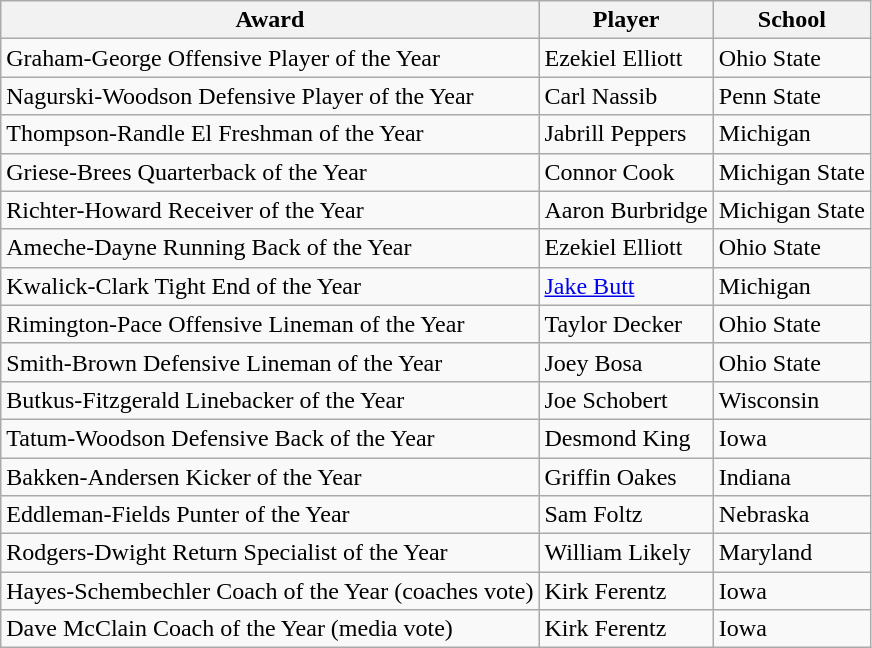<table class="wikitable sortable">
<tr>
<th>Award</th>
<th>Player</th>
<th>School</th>
</tr>
<tr>
<td>Graham-George Offensive Player of the Year</td>
<td>Ezekiel Elliott</td>
<td>Ohio State</td>
</tr>
<tr>
<td>Nagurski-Woodson Defensive Player of the Year</td>
<td>Carl Nassib</td>
<td>Penn State</td>
</tr>
<tr>
<td>Thompson-Randle El Freshman of the Year</td>
<td>Jabrill Peppers</td>
<td>Michigan</td>
</tr>
<tr>
<td>Griese-Brees Quarterback of the Year</td>
<td>Connor Cook</td>
<td>Michigan State</td>
</tr>
<tr>
<td>Richter-Howard Receiver of the Year</td>
<td>Aaron Burbridge</td>
<td>Michigan State</td>
</tr>
<tr>
<td>Ameche-Dayne Running Back of the Year</td>
<td>Ezekiel Elliott</td>
<td>Ohio State</td>
</tr>
<tr>
<td>Kwalick-Clark Tight End of the Year</td>
<td><a href='#'>Jake Butt</a></td>
<td>Michigan</td>
</tr>
<tr>
<td>Rimington-Pace Offensive Lineman of the Year</td>
<td>Taylor Decker</td>
<td>Ohio State</td>
</tr>
<tr>
<td>Smith-Brown Defensive Lineman of the Year</td>
<td>Joey Bosa</td>
<td>Ohio State</td>
</tr>
<tr>
<td>Butkus-Fitzgerald Linebacker of the Year</td>
<td>Joe Schobert</td>
<td>Wisconsin</td>
</tr>
<tr>
<td>Tatum-Woodson Defensive Back of the Year</td>
<td>Desmond King</td>
<td>Iowa</td>
</tr>
<tr>
<td>Bakken-Andersen Kicker of the Year</td>
<td>Griffin Oakes</td>
<td>Indiana</td>
</tr>
<tr>
<td>Eddleman-Fields Punter of the Year</td>
<td>Sam Foltz</td>
<td>Nebraska</td>
</tr>
<tr>
<td>Rodgers-Dwight Return Specialist of the Year</td>
<td>William Likely</td>
<td>Maryland</td>
</tr>
<tr>
<td>Hayes-Schembechler Coach of the Year (coaches vote)</td>
<td>Kirk Ferentz</td>
<td>Iowa</td>
</tr>
<tr>
<td>Dave McClain Coach of the Year (media vote)</td>
<td>Kirk Ferentz</td>
<td>Iowa</td>
</tr>
</table>
